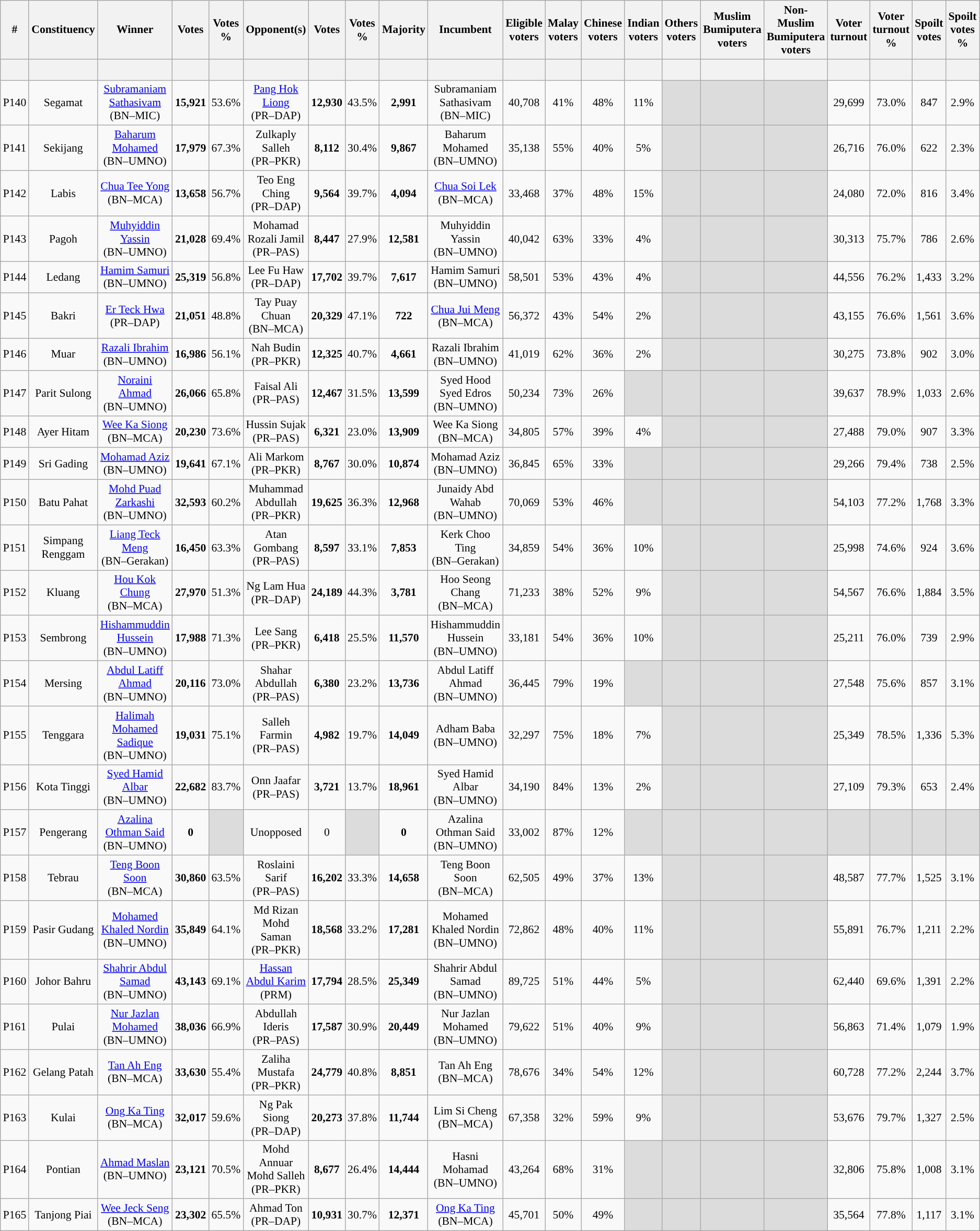<table class="wikitable sortable" style="text-align:center; font-size:90%">
<tr>
<th width="30">#</th>
<th width="60">Constituency</th>
<th width="150">Winner</th>
<th width="50">Votes</th>
<th width="50">Votes %</th>
<th width="150">Opponent(s)</th>
<th width="50">Votes</th>
<th width="50">Votes %</th>
<th width="50">Majority</th>
<th width="150">Incumbent</th>
<th width="50">Eligible voters</th>
<th width="50">Malay voters</th>
<th width="50">Chinese voters</th>
<th width="50">Indian voters</th>
<th width="50">Others voters</th>
<th width="50">Muslim Bumiputera voters</th>
<th width="50">Non-Muslim Bumiputera voters</th>
<th width="50">Voter turnout</th>
<th width="50">Voter turnout %</th>
<th width="50">Spoilt votes</th>
<th width="50">Spoilt votes %</th>
</tr>
<tr>
<th height="20"></th>
<th></th>
<th></th>
<th></th>
<th></th>
<th></th>
<th></th>
<th></th>
<th></th>
<th></th>
<th></th>
<th></th>
<th></th>
<th></th>
<th></th>
<th></th>
<th></th>
<th></th>
<th></th>
<th></th>
<th></th>
</tr>
<tr>
<td>P140</td>
<td>Segamat</td>
<td><a href='#'>Subramaniam Sathasivam</a><br>(BN–MIC)</td>
<td><strong>15,921</strong></td>
<td>53.6%</td>
<td><a href='#'>Pang Hok Liong</a><br>(PR–DAP)</td>
<td><strong>12,930</strong></td>
<td>43.5%</td>
<td><strong>2,991</strong></td>
<td>Subramaniam Sathasivam<br>(BN–MIC)</td>
<td>40,708</td>
<td>41%</td>
<td>48%</td>
<td>11%</td>
<td bgcolor="dcdcdc"></td>
<td bgcolor="dcdcdc"></td>
<td bgcolor="dcdcdc"></td>
<td>29,699</td>
<td>73.0%</td>
<td>847</td>
<td>2.9%</td>
</tr>
<tr>
<td>P141</td>
<td>Sekijang</td>
<td><a href='#'>Baharum Mohamed</a><br>(BN–UMNO)</td>
<td><strong>17,979</strong></td>
<td>67.3%</td>
<td>Zulkaply Salleh<br>(PR–PKR)</td>
<td><strong>8,112</strong></td>
<td>30.4%</td>
<td><strong>9,867</strong></td>
<td>Baharum Mohamed<br>(BN–UMNO)</td>
<td>35,138</td>
<td>55%</td>
<td>40%</td>
<td>5%</td>
<td bgcolor="dcdcdc"></td>
<td bgcolor="dcdcdc"></td>
<td bgcolor="dcdcdc"></td>
<td>26,716</td>
<td>76.0%</td>
<td>622</td>
<td>2.3%</td>
</tr>
<tr>
<td>P142</td>
<td>Labis</td>
<td><a href='#'>Chua Tee Yong</a><br>(BN–MCA)</td>
<td><strong>13,658</strong></td>
<td>56.7%</td>
<td>Teo Eng Ching<br>(PR–DAP)</td>
<td><strong>9,564</strong></td>
<td>39.7%</td>
<td><strong>4,094</strong></td>
<td><a href='#'>Chua Soi Lek</a><br>(BN–MCA)</td>
<td>33,468</td>
<td>37%</td>
<td>48%</td>
<td>15%</td>
<td bgcolor="dcdcdc"></td>
<td bgcolor="dcdcdc"></td>
<td bgcolor="dcdcdc"></td>
<td>24,080</td>
<td>72.0%</td>
<td>816</td>
<td>3.4%</td>
</tr>
<tr>
<td>P143</td>
<td>Pagoh</td>
<td><a href='#'>Muhyiddin Yassin</a><br>(BN–UMNO)</td>
<td><strong>21,028</strong></td>
<td>69.4%</td>
<td>Mohamad Rozali Jamil<br>(PR–PAS)</td>
<td><strong>8,447</strong></td>
<td>27.9%</td>
<td><strong>12,581</strong></td>
<td>Muhyiddin Yassin<br>(BN–UMNO)</td>
<td>40,042</td>
<td>63%</td>
<td>33%</td>
<td>4%</td>
<td bgcolor="dcdcdc"></td>
<td bgcolor="dcdcdc"></td>
<td bgcolor="dcdcdc"></td>
<td>30,313</td>
<td>75.7%</td>
<td>786</td>
<td>2.6%</td>
</tr>
<tr>
<td>P144</td>
<td>Ledang</td>
<td><a href='#'>Hamim Samuri</a><br>(BN–UMNO)</td>
<td><strong>25,319</strong></td>
<td>56.8%</td>
<td>Lee Fu Haw<br>(PR–DAP)</td>
<td><strong>17,702</strong></td>
<td>39.7%</td>
<td><strong>7,617</strong></td>
<td>Hamim Samuri<br>(BN–UMNO)</td>
<td>58,501</td>
<td>53%</td>
<td>43%</td>
<td>4%</td>
<td bgcolor="dcdcdc"></td>
<td bgcolor="dcdcdc"></td>
<td bgcolor="dcdcdc"></td>
<td>44,556</td>
<td>76.2%</td>
<td>1,433</td>
<td>3.2%</td>
</tr>
<tr>
<td>P145</td>
<td>Bakri</td>
<td><a href='#'>Er Teck Hwa</a><br>(PR–DAP)</td>
<td><strong>21,051</strong></td>
<td>48.8%</td>
<td>Tay Puay Chuan<br>(BN–MCA)</td>
<td><strong>20,329</strong></td>
<td>47.1%</td>
<td><strong>722</strong></td>
<td><a href='#'>Chua Jui Meng</a><br>(BN–MCA)</td>
<td>56,372</td>
<td>43%</td>
<td>54%</td>
<td>2%</td>
<td bgcolor="dcdcdc"></td>
<td bgcolor="dcdcdc"></td>
<td bgcolor="dcdcdc"></td>
<td>43,155</td>
<td>76.6%</td>
<td>1,561</td>
<td>3.6%</td>
</tr>
<tr>
<td>P146</td>
<td>Muar</td>
<td><a href='#'>Razali Ibrahim</a><br>(BN–UMNO)</td>
<td><strong>16,986</strong></td>
<td>56.1%</td>
<td>Nah Budin<br>(PR–PKR)</td>
<td><strong>12,325</strong></td>
<td>40.7%</td>
<td><strong>4,661</strong></td>
<td>Razali Ibrahim<br>(BN–UMNO)</td>
<td>41,019</td>
<td>62%</td>
<td>36%</td>
<td>2%</td>
<td bgcolor="dcdcdc"></td>
<td bgcolor="dcdcdc"></td>
<td bgcolor="dcdcdc"></td>
<td>30,275</td>
<td>73.8%</td>
<td>902</td>
<td>3.0%</td>
</tr>
<tr>
<td>P147</td>
<td>Parit Sulong</td>
<td><a href='#'>Noraini Ahmad</a><br>(BN–UMNO)</td>
<td><strong>26,066</strong></td>
<td>65.8%</td>
<td>Faisal Ali<br>(PR–PAS)</td>
<td><strong>12,467</strong></td>
<td>31.5%</td>
<td><strong>13,599</strong></td>
<td>Syed Hood Syed Edros<br>(BN–UMNO)</td>
<td>50,234</td>
<td>73%</td>
<td>26%</td>
<td bgcolor="dcdcdc"></td>
<td bgcolor="dcdcdc"></td>
<td bgcolor="dcdcdc"></td>
<td bgcolor="dcdcdc"></td>
<td>39,637</td>
<td>78.9%</td>
<td>1,033</td>
<td>2.6%</td>
</tr>
<tr>
<td>P148</td>
<td>Ayer Hitam</td>
<td><a href='#'>Wee Ka Siong</a><br>(BN–MCA)</td>
<td><strong>20,230</strong></td>
<td>73.6%</td>
<td>Hussin Sujak<br>(PR–PAS)</td>
<td><strong>6,321</strong></td>
<td>23.0%</td>
<td><strong>13,909</strong></td>
<td>Wee Ka Siong<br>(BN–MCA)</td>
<td>34,805</td>
<td>57%</td>
<td>39%</td>
<td>4%</td>
<td bgcolor="dcdcdc"></td>
<td bgcolor="dcdcdc"></td>
<td bgcolor="dcdcdc"></td>
<td>27,488</td>
<td>79.0%</td>
<td>907</td>
<td>3.3%</td>
</tr>
<tr>
<td>P149</td>
<td>Sri Gading</td>
<td><a href='#'>Mohamad Aziz</a><br>(BN–UMNO)</td>
<td><strong>19,641</strong></td>
<td>67.1%</td>
<td>Ali Markom<br>(PR–PKR)</td>
<td><strong>8,767</strong></td>
<td>30.0%</td>
<td><strong>10,874</strong></td>
<td>Mohamad Aziz<br>(BN–UMNO)</td>
<td>36,845</td>
<td>65%</td>
<td>33%</td>
<td bgcolor="dcdcdc"></td>
<td bgcolor="dcdcdc"></td>
<td bgcolor="dcdcdc"></td>
<td bgcolor="dcdcdc"></td>
<td>29,266</td>
<td>79.4%</td>
<td>738</td>
<td>2.5%</td>
</tr>
<tr>
<td>P150</td>
<td>Batu Pahat</td>
<td><a href='#'>Mohd Puad Zarkashi</a><br>(BN–UMNO)</td>
<td><strong>32,593</strong></td>
<td>60.2%</td>
<td>Muhammad Abdullah<br>(PR–PKR)</td>
<td><strong>19,625</strong></td>
<td>36.3%</td>
<td><strong>12,968</strong></td>
<td>Junaidy Abd Wahab<br>(BN–UMNO)</td>
<td>70,069</td>
<td>53%</td>
<td>46%</td>
<td bgcolor="dcdcdc"></td>
<td bgcolor="dcdcdc"></td>
<td bgcolor="dcdcdc"></td>
<td bgcolor="dcdcdc"></td>
<td>54,103</td>
<td>77.2%</td>
<td>1,768</td>
<td>3.3%</td>
</tr>
<tr>
<td>P151</td>
<td>Simpang Renggam</td>
<td><a href='#'>Liang Teck Meng</a><br>(BN–Gerakan)</td>
<td><strong>16,450</strong></td>
<td>63.3%</td>
<td>Atan Gombang<br>(PR–PAS)</td>
<td><strong>8,597</strong></td>
<td>33.1%</td>
<td><strong>7,853</strong></td>
<td>Kerk Choo Ting<br>(BN–Gerakan)</td>
<td>34,859</td>
<td>54%</td>
<td>36%</td>
<td>10%</td>
<td bgcolor="dcdcdc"></td>
<td bgcolor="dcdcdc"></td>
<td bgcolor="dcdcdc"></td>
<td>25,998</td>
<td>74.6%</td>
<td>924</td>
<td>3.6%</td>
</tr>
<tr>
<td>P152</td>
<td>Kluang</td>
<td><a href='#'>Hou Kok Chung</a><br>(BN–MCA)</td>
<td><strong>27,970</strong></td>
<td>51.3%</td>
<td>Ng Lam Hua<br>(PR–DAP)</td>
<td><strong>24,189</strong></td>
<td>44.3%</td>
<td><strong>3,781</strong></td>
<td>Hoo Seong Chang<br>(BN–MCA)</td>
<td>71,233</td>
<td>38%</td>
<td>52%</td>
<td>9%</td>
<td bgcolor="dcdcdc"></td>
<td bgcolor="dcdcdc"></td>
<td bgcolor="dcdcdc"></td>
<td>54,567</td>
<td>76.6%</td>
<td>1,884</td>
<td>3.5%</td>
</tr>
<tr>
<td>P153</td>
<td>Sembrong</td>
<td><a href='#'>Hishammuddin Hussein</a><br>(BN–UMNO)</td>
<td><strong>17,988</strong></td>
<td>71.3%</td>
<td>Lee Sang<br>(PR–PKR)</td>
<td><strong>6,418</strong></td>
<td>25.5%</td>
<td><strong>11,570</strong></td>
<td>Hishammuddin Hussein<br>(BN–UMNO)</td>
<td>33,181</td>
<td>54%</td>
<td>36%</td>
<td>10%</td>
<td bgcolor="dcdcdc"></td>
<td bgcolor="dcdcdc"></td>
<td bgcolor="dcdcdc"></td>
<td>25,211</td>
<td>76.0%</td>
<td>739</td>
<td>2.9%</td>
</tr>
<tr>
<td>P154</td>
<td>Mersing</td>
<td><a href='#'>Abdul Latiff Ahmad</a><br>(BN–UMNO)</td>
<td><strong>20,116</strong></td>
<td>73.0%</td>
<td>Shahar Abdullah<br>(PR–PAS)</td>
<td><strong>6,380</strong></td>
<td>23.2%</td>
<td><strong>13,736</strong></td>
<td>Abdul Latiff Ahmad<br>(BN–UMNO)</td>
<td>36,445</td>
<td>79%</td>
<td>19%</td>
<td bgcolor="dcdcdc"></td>
<td bgcolor="dcdcdc"></td>
<td bgcolor="dcdcdc"></td>
<td bgcolor="dcdcdc"></td>
<td>27,548</td>
<td>75.6%</td>
<td>857</td>
<td>3.1%</td>
</tr>
<tr>
<td>P155</td>
<td>Tenggara</td>
<td><a href='#'>Halimah Mohamed Sadique</a><br>(BN–UMNO)</td>
<td><strong>19,031</strong></td>
<td>75.1%</td>
<td>Salleh Farmin<br>(PR–PAS)</td>
<td><strong>4,982</strong></td>
<td>19.7%</td>
<td><strong>14,049</strong></td>
<td>Adham Baba<br>(BN–UMNO)</td>
<td>32,297</td>
<td>75%</td>
<td>18%</td>
<td>7%</td>
<td bgcolor="dcdcdc"></td>
<td bgcolor="dcdcdc"></td>
<td bgcolor="dcdcdc"></td>
<td>25,349</td>
<td>78.5%</td>
<td>1,336</td>
<td>5.3%</td>
</tr>
<tr>
<td>P156</td>
<td>Kota Tinggi</td>
<td><a href='#'>Syed Hamid Albar</a><br>(BN–UMNO)</td>
<td><strong>22,682</strong></td>
<td>83.7%</td>
<td>Onn Jaafar<br>(PR–PAS)</td>
<td><strong>3,721</strong></td>
<td>13.7%</td>
<td><strong>18,961</strong></td>
<td>Syed Hamid Albar<br>(BN–UMNO)</td>
<td>34,190</td>
<td>84%</td>
<td>13%</td>
<td>2%</td>
<td bgcolor="dcdcdc"></td>
<td bgcolor="dcdcdc"></td>
<td bgcolor="dcdcdc"></td>
<td>27,109</td>
<td>79.3%</td>
<td>653</td>
<td>2.4%</td>
</tr>
<tr>
<td>P157</td>
<td>Pengerang</td>
<td><a href='#'>Azalina Othman Said</a><br>(BN–UMNO)</td>
<td><strong>0</strong></td>
<td bgcolor="dcdcdc"></td>
<td>Unopposed</td>
<td>0</td>
<td bgcolor="dcdcdc"></td>
<td><strong>0</strong></td>
<td>Azalina Othman Said<br>(BN–UMNO)</td>
<td>33,002</td>
<td>87%</td>
<td>12%</td>
<td bgcolor="dcdcdc"></td>
<td bgcolor="dcdcdc"></td>
<td bgcolor="dcdcdc"></td>
<td bgcolor="dcdcdc"></td>
<td bgcolor="dcdcdc"></td>
<td bgcolor="dcdcdc"></td>
<td bgcolor="dcdcdc"></td>
<td bgcolor="dcdcdc"></td>
</tr>
<tr>
<td>P158</td>
<td>Tebrau</td>
<td><a href='#'>Teng Boon Soon</a><br>(BN–MCA)</td>
<td><strong>30,860</strong></td>
<td>63.5%</td>
<td>Roslaini Sarif<br>(PR–PAS)</td>
<td><strong>16,202</strong></td>
<td>33.3%</td>
<td><strong>14,658</strong></td>
<td>Teng Boon Soon<br>(BN–MCA)</td>
<td>62,505</td>
<td>49%</td>
<td>37%</td>
<td>13%</td>
<td bgcolor="dcdcdc"></td>
<td bgcolor="dcdcdc"></td>
<td bgcolor="dcdcdc"></td>
<td>48,587</td>
<td>77.7%</td>
<td>1,525</td>
<td>3.1%</td>
</tr>
<tr>
<td>P159</td>
<td>Pasir Gudang</td>
<td><a href='#'>Mohamed Khaled Nordin</a><br>(BN–UMNO)</td>
<td><strong>35,849</strong></td>
<td>64.1%</td>
<td>Md Rizan Mohd Saman<br>(PR–PKR)</td>
<td><strong>18,568</strong></td>
<td>33.2%</td>
<td><strong>17,281</strong></td>
<td>Mohamed Khaled Nordin<br>(BN–UMNO)</td>
<td>72,862</td>
<td>48%</td>
<td>40%</td>
<td>11%</td>
<td bgcolor="dcdcdc"></td>
<td bgcolor="dcdcdc"></td>
<td bgcolor="dcdcdc"></td>
<td>55,891</td>
<td>76.7%</td>
<td>1,211</td>
<td>2.2%</td>
</tr>
<tr>
<td>P160</td>
<td>Johor Bahru</td>
<td><a href='#'>Shahrir Abdul Samad</a><br>(BN–UMNO)</td>
<td><strong>43,143</strong></td>
<td>69.1%</td>
<td><a href='#'>Hassan Abdul Karim</a><br>(PRM)</td>
<td><strong>17,794</strong></td>
<td>28.5%</td>
<td><strong>25,349</strong></td>
<td>Shahrir Abdul Samad<br>(BN–UMNO)</td>
<td>89,725</td>
<td>51%</td>
<td>44%</td>
<td>5%</td>
<td bgcolor="dcdcdc"></td>
<td bgcolor="dcdcdc"></td>
<td bgcolor="dcdcdc"></td>
<td>62,440</td>
<td>69.6%</td>
<td>1,391</td>
<td>2.2%</td>
</tr>
<tr>
<td>P161</td>
<td>Pulai</td>
<td><a href='#'>Nur Jazlan Mohamed</a><br>(BN–UMNO)</td>
<td><strong>38,036</strong></td>
<td>66.9%</td>
<td>Abdullah Ideris<br>(PR–PAS)</td>
<td><strong>17,587</strong></td>
<td>30.9%</td>
<td><strong>20,449</strong></td>
<td>Nur Jazlan Mohamed<br>(BN–UMNO)</td>
<td>79,622</td>
<td>51%</td>
<td>40%</td>
<td>9%</td>
<td bgcolor="dcdcdc"></td>
<td bgcolor="dcdcdc"></td>
<td bgcolor="dcdcdc"></td>
<td>56,863</td>
<td>71.4%</td>
<td>1,079</td>
<td>1.9%</td>
</tr>
<tr>
<td>P162</td>
<td>Gelang Patah</td>
<td><a href='#'>Tan Ah Eng</a><br>(BN–MCA)</td>
<td><strong>33,630</strong></td>
<td>55.4%</td>
<td>Zaliha Mustafa<br>(PR–PKR)</td>
<td><strong>24,779</strong></td>
<td>40.8%</td>
<td><strong>8,851</strong></td>
<td>Tan Ah Eng<br>(BN–MCA)</td>
<td>78,676</td>
<td>34%</td>
<td>54%</td>
<td>12%</td>
<td bgcolor="dcdcdc"></td>
<td bgcolor="dcdcdc"></td>
<td bgcolor="dcdcdc"></td>
<td>60,728</td>
<td>77.2%</td>
<td>2,244</td>
<td>3.7%</td>
</tr>
<tr>
<td>P163</td>
<td>Kulai</td>
<td><a href='#'>Ong Ka Ting</a><br>(BN–MCA)</td>
<td><strong>32,017</strong></td>
<td>59.6%</td>
<td>Ng Pak Siong<br>(PR–DAP)</td>
<td><strong>20,273</strong></td>
<td>37.8%</td>
<td><strong>11,744</strong></td>
<td>Lim Si Cheng<br>(BN–MCA)</td>
<td>67,358</td>
<td>32%</td>
<td>59%</td>
<td>9%</td>
<td bgcolor="dcdcdc"></td>
<td bgcolor="dcdcdc"></td>
<td bgcolor="dcdcdc"></td>
<td>53,676</td>
<td>79.7%</td>
<td>1,327</td>
<td>2.5%</td>
</tr>
<tr>
<td>P164</td>
<td>Pontian</td>
<td><a href='#'>Ahmad Maslan</a><br>(BN–UMNO)</td>
<td><strong>23,121</strong></td>
<td>70.5%</td>
<td>Mohd Annuar Mohd Salleh<br>(PR–PKR)</td>
<td><strong>8,677</strong></td>
<td>26.4%</td>
<td><strong>14,444</strong></td>
<td>Hasni Mohamad<br>(BN–UMNO)</td>
<td>43,264</td>
<td>68%</td>
<td>31%</td>
<td bgcolor="dcdcdc"></td>
<td bgcolor="dcdcdc"></td>
<td bgcolor="dcdcdc"></td>
<td bgcolor="dcdcdc"></td>
<td>32,806</td>
<td>75.8%</td>
<td>1,008</td>
<td>3.1%</td>
</tr>
<tr>
<td>P165</td>
<td>Tanjong Piai</td>
<td><a href='#'>Wee Jeck Seng</a><br>(BN–MCA)</td>
<td><strong>23,302</strong></td>
<td>65.5%</td>
<td>Ahmad Ton<br>(PR–DAP)</td>
<td><strong>10,931</strong></td>
<td>30.7%</td>
<td><strong>12,371</strong></td>
<td><a href='#'>Ong Ka Ting</a><br>(BN–MCA)</td>
<td>45,701</td>
<td>50%</td>
<td>49%</td>
<td bgcolor="dcdcdc"></td>
<td bgcolor="dcdcdc"></td>
<td bgcolor="dcdcdc"></td>
<td bgcolor="dcdcdc"></td>
<td>35,564</td>
<td>77.8%</td>
<td>1,117</td>
<td>3.1%</td>
</tr>
</table>
